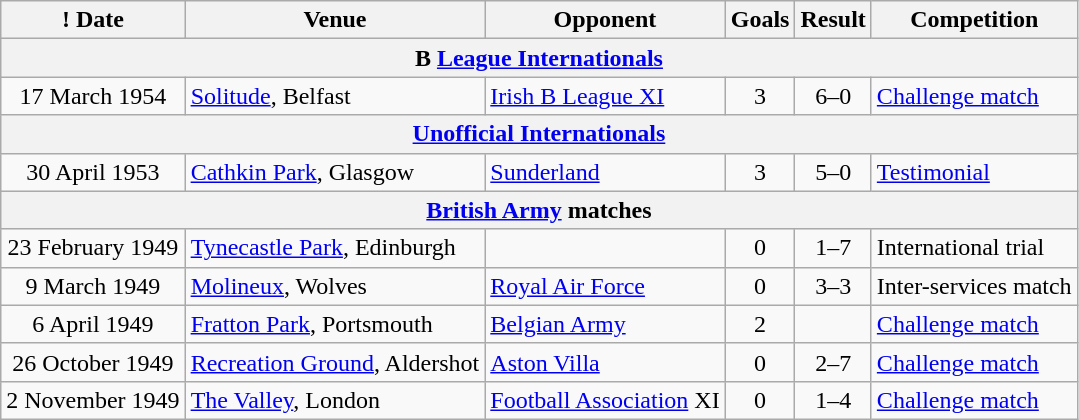<table class="wikitable">
<tr>
<th>! Date</th>
<th>Venue</th>
<th>Opponent</th>
<th>Goals</th>
<th>Result</th>
<th>Competition</th>
</tr>
<tr>
<th colspan = "7">B <a href='#'>League Internationals</a></th>
</tr>
<tr>
<td align=center>17 March 1954</td>
<td><a href='#'>Solitude</a>, Belfast</td>
<td> <a href='#'>Irish B League XI</a></td>
<td align=center>3</td>
<td align=center>6–0</td>
<td><a href='#'>Challenge match</a></td>
</tr>
<tr>
<th colspan = "7"><a href='#'>Unofficial Internationals</a></th>
</tr>
<tr>
<td align=center>30 April 1953</td>
<td><a href='#'>Cathkin Park</a>, Glasgow</td>
<td> <a href='#'>Sunderland</a></td>
<td align=center>3</td>
<td align=center>5–0</td>
<td><a href='#'>Testimonial</a></td>
</tr>
<tr>
<th colspan = "6"><a href='#'>British Army</a> matches</th>
</tr>
<tr>
<td align=center>23 February 1949</td>
<td><a href='#'>Tynecastle Park</a>, Edinburgh</td>
<td></td>
<td align=center>0</td>
<td align=center>1–7</td>
<td>International trial</td>
</tr>
<tr>
<td align=center>9 March 1949</td>
<td><a href='#'>Molineux</a>, Wolves</td>
<td> <a href='#'>Royal Air Force</a></td>
<td align=center>0</td>
<td align=center>3–3</td>
<td>Inter-services match</td>
</tr>
<tr>
<td align=center>6 April 1949</td>
<td><a href='#'>Fratton Park</a>, Portsmouth</td>
<td> <a href='#'>Belgian Army</a></td>
<td align=center>2</td>
<td align=center></td>
<td><a href='#'>Challenge match</a></td>
</tr>
<tr>
<td align=center>26 October 1949</td>
<td><a href='#'>Recreation Ground</a>, Aldershot</td>
<td> <a href='#'>Aston Villa</a></td>
<td align=center>0</td>
<td align=center>2–7</td>
<td><a href='#'>Challenge match</a></td>
</tr>
<tr>
<td align=center>2 November 1949</td>
<td><a href='#'>The Valley</a>, London</td>
<td> <a href='#'>Football Association</a> XI</td>
<td align=center>0</td>
<td align=center>1–4</td>
<td><a href='#'>Challenge match</a></td>
</tr>
</table>
